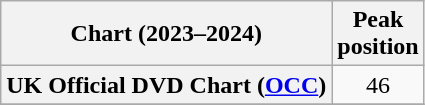<table class="wikitable plainrowheaders" style="text-align:center;">
<tr>
<th align="center">Chart (2023–2024)</th>
<th align="center">Peak<br>position</th>
</tr>
<tr>
<th scope="row">UK Official DVD Chart (<a href='#'>OCC</a>)</th>
<td>46</td>
</tr>
<tr>
</tr>
</table>
